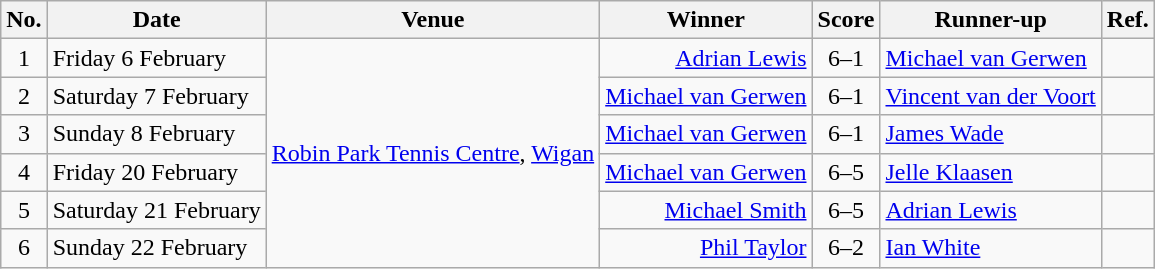<table class="wikitable">
<tr>
<th>No.</th>
<th>Date</th>
<th>Venue</th>
<th>Winner</th>
<th>Score</th>
<th>Runner-up</th>
<th>Ref.</th>
</tr>
<tr>
<td align=center>1</td>
<td align=left>Friday 6 February</td>
<td rowspan=6><a href='#'>Robin Park Tennis Centre</a>, <a href='#'>Wigan</a></td>
<td align=right><a href='#'>Adrian Lewis</a> </td>
<td align=center>6–1</td>
<td> <a href='#'>Michael van Gerwen</a></td>
<td align="center"></td>
</tr>
<tr>
<td align=center>2</td>
<td align=left>Saturday 7 February</td>
<td align=right><a href='#'>Michael van Gerwen</a> </td>
<td align=center>6–1</td>
<td> <a href='#'>Vincent van der Voort</a></td>
<td align="center"></td>
</tr>
<tr>
<td align=center>3</td>
<td align=left>Sunday 8 February</td>
<td align=right><a href='#'>Michael van Gerwen</a> </td>
<td align=center>6–1</td>
<td> <a href='#'>James Wade</a></td>
<td align="center"></td>
</tr>
<tr>
<td align=center>4</td>
<td align=left>Friday 20 February</td>
<td align=right><a href='#'>Michael van Gerwen</a> </td>
<td align=center>6–5</td>
<td> <a href='#'>Jelle Klaasen</a></td>
<td align="center"></td>
</tr>
<tr>
<td align=center>5</td>
<td align=left>Saturday 21 February</td>
<td align=right><a href='#'>Michael Smith</a> </td>
<td align=center>6–5</td>
<td> <a href='#'>Adrian Lewis</a></td>
<td align="center"></td>
</tr>
<tr>
<td align=center>6</td>
<td align=left>Sunday 22 February</td>
<td align=right><a href='#'>Phil Taylor</a> </td>
<td align=center>6–2</td>
<td> <a href='#'>Ian White</a></td>
<td align="center"></td>
</tr>
</table>
